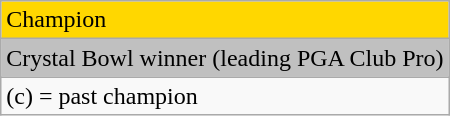<table class="wikitable">
<tr style="background:gold">
<td>Champion</td>
</tr>
<tr style="background:silver">
<td>Crystal Bowl winner (leading PGA Club Pro)</td>
</tr>
<tr>
<td>(c) = past champion</td>
</tr>
</table>
